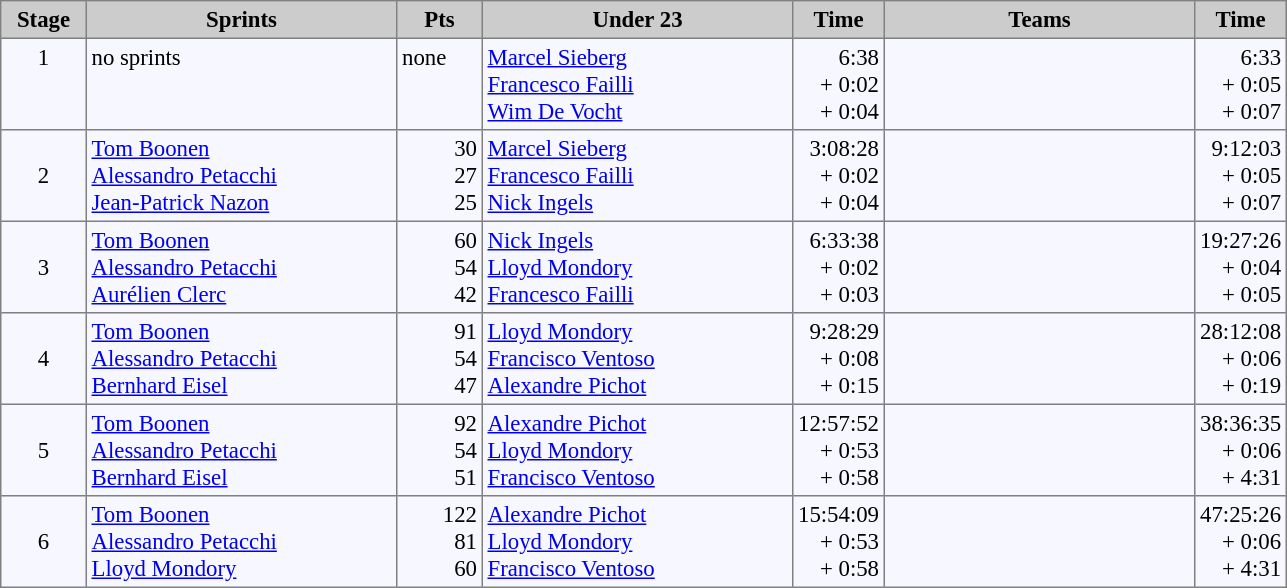<table bgcolor="#f7f8ff" cellpadding="3" cellspacing="0" border="1" style="font-size: 95%; border: gray solid 1px; border-collapse: collapse;">
<tr bgcolor="#CCCCCC">
<td align="center" width="50"><strong>Stage</strong></td>
<td align="center" width="200"><strong>Sprints</strong></td>
<td align="center" width="50"><strong>Pts</strong></td>
<td align="center" width="200"><strong>Under 23</strong></td>
<td align="center" width="50"><strong>Time</strong></td>
<td align="center" width="200"><strong>Teams</strong></td>
<td align="center" width="50"><strong>Time</strong></td>
</tr>
<tr valign=top>
<td align=center>1</td>
<td>no sprints</td>
<td>none</td>
<td> <a href='#'>Marcel Sieberg</a><br>  <a href='#'>Francesco Failli</a><br>  <a href='#'>Wim De Vocht</a></td>
<td align=right>6:38<br> + 0:02<br> + 0:04</td>
<td><br> <br> </td>
<td align=right>6:33<br> + 0:05<br> + 0:07</td>
</tr>
<tr>
<td align=center>2</td>
<td> <a href='#'>Tom Boonen</a><br>  <a href='#'>Alessandro Petacchi</a><br>  <a href='#'>Jean-Patrick Nazon</a></td>
<td align=right>30<br> 27<br> 25</td>
<td> <a href='#'>Marcel Sieberg</a><br>  <a href='#'>Francesco Failli</a><br>  <a href='#'>Nick Ingels</a></td>
<td align=right>3:08:28<br> + 0:02<br> + 0:04</td>
<td><br> <br> </td>
<td align=right>9:12:03<br> + 0:05<br> + 0:07</td>
</tr>
<tr>
<td align=center>3</td>
<td> <a href='#'>Tom Boonen</a><br>  <a href='#'>Alessandro Petacchi</a><br>  <a href='#'>Aurélien Clerc</a></td>
<td align=right>60<br> 54<br> 42</td>
<td> <a href='#'>Nick Ingels</a><br>  <a href='#'>Lloyd Mondory</a><br>  <a href='#'>Francesco Failli</a></td>
<td align=right>6:33:38<br> + 0:02<br> + 0:03</td>
<td><br> <br> </td>
<td align=right>19:27:26<br> + 0:04<br> + 0:05</td>
</tr>
<tr>
<td align=center>4</td>
<td> <a href='#'>Tom Boonen</a><br>  <a href='#'>Alessandro Petacchi</a><br>  <a href='#'>Bernhard Eisel</a></td>
<td align=right>91<br> 54<br> 47</td>
<td> <a href='#'>Lloyd Mondory</a><br>  <a href='#'>Francisco Ventoso</a><br>  <a href='#'>Alexandre Pichot</a></td>
<td align=right>9:28:29<br> + 0:08<br> + 0:15</td>
<td><br> <br> </td>
<td align=right>28:12:08<br> + 0:06<br> + 0:19</td>
</tr>
<tr>
<td align=center>5</td>
<td> <a href='#'>Tom Boonen</a><br>  <a href='#'>Alessandro Petacchi</a><br>  <a href='#'>Bernhard Eisel</a></td>
<td align=right>92<br> 54<br> 51</td>
<td> <a href='#'>Alexandre Pichot</a><br>  <a href='#'>Lloyd Mondory</a><br>  <a href='#'>Francisco Ventoso</a></td>
<td align=right>12:57:52<br> + 0:53<br> + 0:58</td>
<td><br> <br> </td>
<td align=right>38:36:35<br> + 0:06<br> + 4:31</td>
</tr>
<tr>
<td align=center>6</td>
<td> <a href='#'>Tom Boonen</a><br>  <a href='#'>Alessandro Petacchi</a><br>  <a href='#'>Lloyd Mondory</a></td>
<td align=right>122<br> 81<br> 60</td>
<td> <a href='#'>Alexandre Pichot</a><br>  <a href='#'>Lloyd Mondory</a><br>  <a href='#'>Francisco Ventoso</a></td>
<td align=right>15:54:09<br> + 0:53<br> + 0:58</td>
<td><br> <br> </td>
<td align=right>47:25:26<br> + 0:06<br> + 4:31</td>
</tr>
</table>
